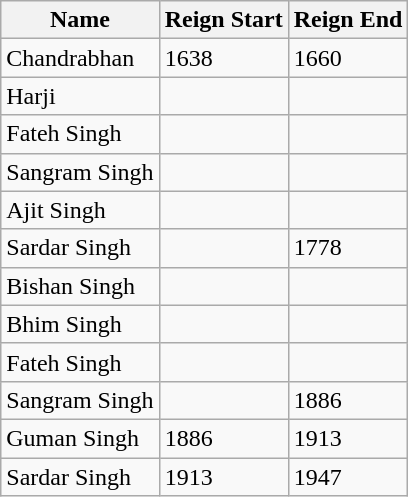<table class="wikitable">
<tr>
<th>Name</th>
<th>Reign Start</th>
<th>Reign End</th>
</tr>
<tr>
<td>Chandrabhan</td>
<td>1638</td>
<td>1660</td>
</tr>
<tr>
<td>Harji</td>
<td></td>
<td></td>
</tr>
<tr>
<td>Fateh Singh</td>
<td></td>
<td></td>
</tr>
<tr>
<td>Sangram Singh</td>
<td></td>
<td></td>
</tr>
<tr>
<td>Ajit Singh</td>
<td></td>
<td></td>
</tr>
<tr>
<td>Sardar Singh</td>
<td></td>
<td>1778</td>
</tr>
<tr>
<td>Bishan Singh</td>
<td></td>
<td></td>
</tr>
<tr>
<td>Bhim Singh</td>
<td></td>
<td></td>
</tr>
<tr>
<td>Fateh Singh</td>
<td></td>
<td></td>
</tr>
<tr>
<td>Sangram Singh</td>
<td></td>
<td>1886</td>
</tr>
<tr>
<td>Guman Singh</td>
<td>1886</td>
<td>1913</td>
</tr>
<tr>
<td>Sardar Singh</td>
<td>1913</td>
<td>1947</td>
</tr>
</table>
